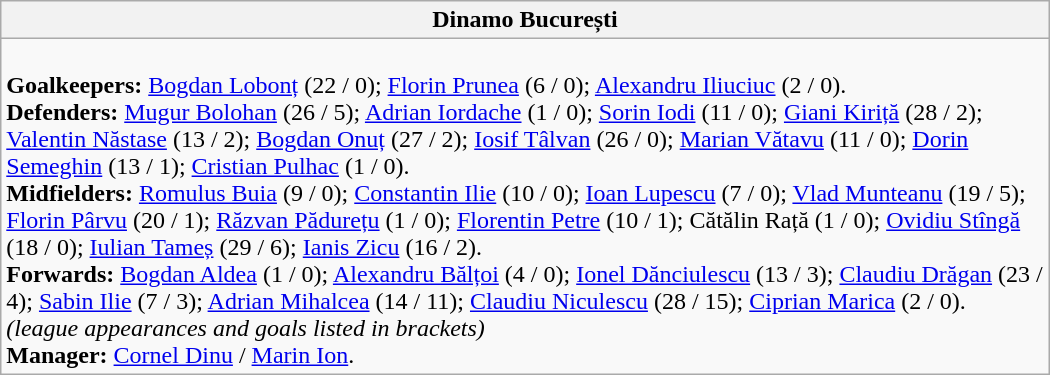<table class="wikitable" style="width:700px">
<tr>
<th>Dinamo București</th>
</tr>
<tr>
<td><br><strong>Goalkeepers:</strong> <a href='#'>Bogdan Lobonț</a> (22 / 0); <a href='#'>Florin Prunea</a> (6 / 0); <a href='#'>Alexandru Iliuciuc</a> (2 / 0).<br>
<strong>Defenders:</strong> <a href='#'>Mugur Bolohan</a> (26 / 5); <a href='#'>Adrian Iordache</a> (1 / 0); <a href='#'>Sorin Iodi</a> (11 / 0); <a href='#'>Giani Kiriță</a> (28 / 2); <a href='#'>Valentin Năstase</a> (13 / 2); <a href='#'>Bogdan Onuț</a> (27 / 2); <a href='#'>Iosif Tâlvan</a> (26 / 0); <a href='#'>Marian Vătavu</a> (11 / 0); <a href='#'>Dorin Semeghin</a> (13 / 1); <a href='#'>Cristian Pulhac</a> (1 / 0).<br>
<strong>Midfielders:</strong>  <a href='#'>Romulus Buia</a> (9 / 0); <a href='#'>Constantin Ilie</a> (10 / 0); <a href='#'>Ioan Lupescu</a> (7 / 0); <a href='#'>Vlad Munteanu</a> (19 / 5); <a href='#'>Florin Pârvu</a> (20 / 1); <a href='#'>Răzvan Pădurețu</a> (1 / 0); <a href='#'>Florentin Petre</a> (10 / 1); Cătălin Rață (1 / 0); <a href='#'>Ovidiu Stîngă</a> (18 / 0); <a href='#'>Iulian Tameș</a> (29 / 6); <a href='#'>Ianis Zicu</a> (16 / 2).<br>
<strong>Forwards:</strong> <a href='#'>Bogdan Aldea</a> (1 / 0); <a href='#'>Alexandru Bălțoi</a> (4 / 0); <a href='#'>Ionel Dănciulescu</a> (13 / 3); <a href='#'>Claudiu Drăgan</a> (23 / 4); <a href='#'>Sabin Ilie</a> (7 / 3); <a href='#'>Adrian Mihalcea</a> (14 / 11); <a href='#'>Claudiu Niculescu</a> (28 / 15); <a href='#'>Ciprian Marica</a> (2 / 0).
<br><em>(league appearances and goals listed in brackets)</em><br><strong>Manager:</strong> <a href='#'>Cornel Dinu</a> / <a href='#'>Marin Ion</a>.</td>
</tr>
</table>
